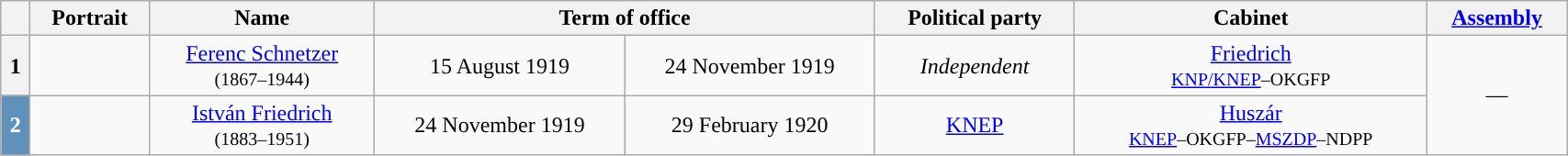<table class="wikitable" style="width:90%; text-align:center;">
<tr>
<th></th>
<th>Portrait</th>
<th>Name<br></th>
<th colspan=2>Term of office</th>
<th>Political party</th>
<th>Cabinet</th>
<th><a href='#'>Assembly</a><br></th>
</tr>
<tr>
<th style="background:">1</th>
<td></td>
<td><a href='#'>Ferenc Schnetzer</a><br><small>(1867–1944)</small></td>
<td>15 August 1919</td>
<td>24 November 1919</td>
<td><em>Independent</em></td>
<td><a href='#'>Friedrich</a><br><small><a href='#'>KNP/KNEP</a>–OKGFP</small></td>
<td rowspan="2">—</td>
</tr>
<tr>
<th style="background-color:#6091BA; color:white">2</th>
<td></td>
<td><a href='#'>István Friedrich</a><br><small>(1883–1951)</small></td>
<td>24 November 1919</td>
<td>29 February 1920</td>
<td><a href='#'>KNEP</a></td>
<td><a href='#'>Huszár</a><br><small><a href='#'>KNEP</a>–OKGFP–<a href='#'>MSZDP</a>–NDPP</small></td>
</tr>
</table>
